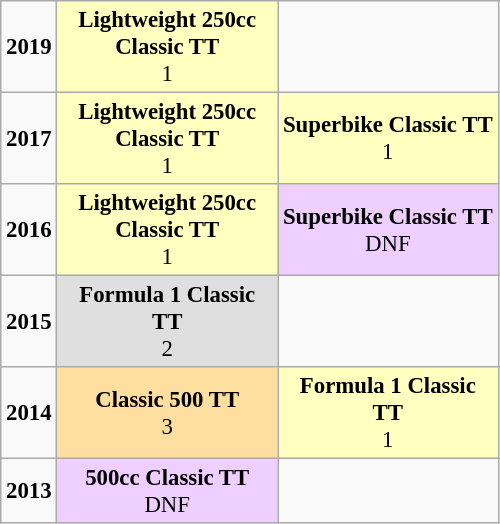<table class="wikitable" style="font-size: 95%;">
<tr>
<td><strong>2019</strong></td>
<td style="background:#ffffbf;" align="center" width="140pt"><strong>Lightweight 250cc Classic TT</strong><br>1</td>
<td></td>
</tr>
<tr>
<td><strong>2017</strong></td>
<td style="background:#ffffbf;" align="center" width="140pt"><strong>Lightweight 250cc Classic TT</strong><br>1</td>
<td style="background:#ffffbf;" align="center" width="140pt"><strong>Superbike Classic TT</strong><br>1</td>
</tr>
<tr>
<td><strong>2016</strong></td>
<td style="background:#ffffbf;" align="center" width="140pt"><strong>Lightweight 250cc Classic TT</strong><br>1</td>
<td style="background:#efcfff;" align="center" width="140pt"><strong>Superbike Classic TT</strong><br>DNF</td>
</tr>
<tr>
<td><strong>2015</strong></td>
<td style="background:#dfdfdf;" align="center" width="140pt"><strong>Formula 1 Classic TT</strong><br>2</td>
<td></td>
</tr>
<tr>
<td><strong>2014</strong></td>
<td style="background:#ffdf9f;" align="center" width="140pt"><strong>Classic 500 TT</strong><br>3</td>
<td style="background:#ffffbf;" align="center" width="140pt"><strong>Formula 1 Classic TT</strong><br>1</td>
</tr>
<tr>
<td><strong>2013</strong></td>
<td style="background:#efcfff;" align="center" width="140pt"><strong>500cc Classic TT</strong><br>DNF</td>
<td></td>
</tr>
</table>
